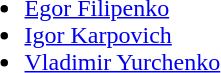<table>
<tr>
<td><strong></strong><br><ul><li><a href='#'>Egor Filipenko</a></li><li><a href='#'>Igor Karpovich</a></li><li><a href='#'>Vladimir Yurchenko</a></li></ul></td>
</tr>
</table>
